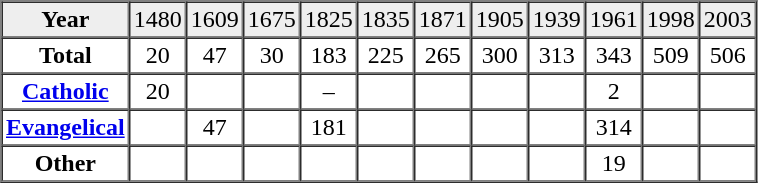<table border="1" cellpadding="2" cellspacing="0" width="500">
<tr bgcolor="#eeeeee" align="center">
<td><strong>Year</strong></td>
<td>1480</td>
<td>1609</td>
<td>1675</td>
<td>1825</td>
<td>1835</td>
<td>1871</td>
<td>1905</td>
<td>1939</td>
<td>1961</td>
<td>1998</td>
<td>2003</td>
</tr>
<tr align="center">
<td><strong>Total</strong></td>
<td>20</td>
<td>47</td>
<td>30</td>
<td>183</td>
<td>225</td>
<td>265</td>
<td>300</td>
<td>313</td>
<td>343</td>
<td>509</td>
<td>506</td>
</tr>
<tr align="center">
<td><strong><a href='#'>Catholic</a></strong></td>
<td>20</td>
<td> </td>
<td> </td>
<td>–</td>
<td> </td>
<td> </td>
<td> </td>
<td> </td>
<td>2</td>
<td> </td>
<td> </td>
</tr>
<tr align="center">
<td><strong><a href='#'>Evangelical</a></strong></td>
<td> </td>
<td>47</td>
<td> </td>
<td>181</td>
<td> </td>
<td> </td>
<td> </td>
<td> </td>
<td>314</td>
<td> </td>
<td> </td>
</tr>
<tr align="center">
<td><strong>Other</strong></td>
<td> </td>
<td> </td>
<td> </td>
<td> </td>
<td> </td>
<td> </td>
<td> </td>
<td> </td>
<td>19</td>
<td> </td>
<td> </td>
</tr>
</table>
